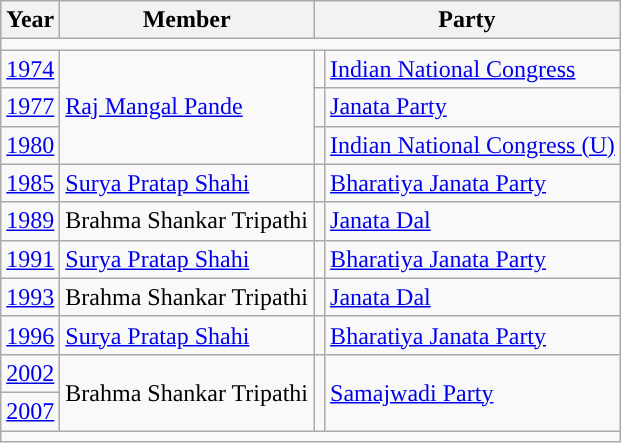<table class="wikitable">
<tr>
<th>Year</th>
<th>Member</th>
<th colspan="2">Party</th>
</tr>
<tr>
<td colspan="4"></td>
</tr>
<tr>
<td><a href='#'>1974</a></td>
<td rowspan="3"><a href='#'>Raj Mangal Pande</a></td>
<td style="background-color: "></td>
<td><a href='#'>Indian National Congress</a></td>
</tr>
<tr>
<td><a href='#'>1977</a></td>
<td style="background-color: "></td>
<td><a href='#'>Janata Party</a></td>
</tr>
<tr>
<td><a href='#'>1980</a></td>
<td style="background-color: "></td>
<td><a href='#'>Indian National Congress (U)</a></td>
</tr>
<tr>
<td><a href='#'>1985</a></td>
<td><a href='#'>Surya Pratap Shahi</a></td>
<td style="background-color: "></td>
<td><a href='#'>Bharatiya Janata Party</a></td>
</tr>
<tr>
<td><a href='#'>1989</a></td>
<td>Brahma Shankar Tripathi</td>
<td style="background-color: "></td>
<td><a href='#'>Janata Dal</a></td>
</tr>
<tr>
<td><a href='#'>1991</a></td>
<td><a href='#'>Surya Pratap Shahi</a></td>
<td style="background-color: "></td>
<td><a href='#'>Bharatiya Janata Party</a></td>
</tr>
<tr>
<td><a href='#'>1993</a></td>
<td>Brahma Shankar Tripathi</td>
<td style="background-color: "></td>
<td><a href='#'>Janata Dal</a></td>
</tr>
<tr>
<td><a href='#'>1996</a></td>
<td><a href='#'>Surya Pratap Shahi</a></td>
<td style="background-color: "></td>
<td><a href='#'>Bharatiya Janata Party</a></td>
</tr>
<tr>
<td><a href='#'>2002</a></td>
<td rowspan="2">Brahma Shankar Tripathi</td>
<td rowspan="2" style="background-color: "></td>
<td rowspan="2"><a href='#'>Samajwadi Party</a></td>
</tr>
<tr>
<td><a href='#'>2007</a></td>
</tr>
<tr>
<td colspan="4"></td>
</tr>
</table>
